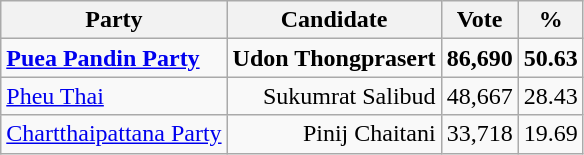<table class="wikitable" style="text-align:right">
<tr>
<th>Party</th>
<th>Candidate</th>
<th>Vote</th>
<th>%</th>
</tr>
<tr>
<td align="left"><strong><a href='#'>Puea Pandin Party</a></strong></td>
<td><strong>Udon Thongprasert</strong></td>
<td><strong>86,690</strong></td>
<td><strong>50.63</strong></td>
</tr>
<tr>
<td align="left"><a href='#'>Pheu Thai</a></td>
<td>Sukumrat Salibud</td>
<td>48,667</td>
<td>28.43</td>
</tr>
<tr>
<td align="left"><a href='#'>Chartthaipattana Party</a></td>
<td>Pinij Chaitani</td>
<td>33,718</td>
<td>19.69</td>
</tr>
</table>
